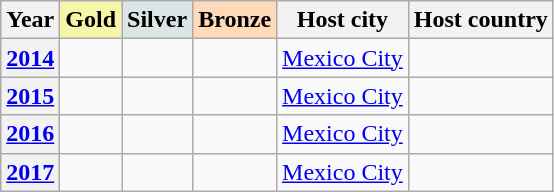<table class="wikitable sortable plainrowheaders">
<tr>
<th scope="col">Year</th>
<th scope="col" style="background:#F7F6A8"> Gold</th>
<th scope="col" style="background:#DCE5E5"> Silver</th>
<th scope="col" style="background:#FFDAB9"> Bronze</th>
<th scope="col">Host city</th>
<th scope="col">Host country</th>
</tr>
<tr>
<th scope="row"><a href='#'>2014</a></th>
<td> </td>
<td> </td>
<td> </td>
<td><a href='#'>Mexico City</a></td>
<td></td>
</tr>
<tr>
<th scope="row"><a href='#'>2015</a></th>
<td> </td>
<td> </td>
<td> </td>
<td><a href='#'>Mexico City</a></td>
<td></td>
</tr>
<tr>
<th scope="row"><a href='#'>2016</a></th>
<td> </td>
<td> </td>
<td> </td>
<td><a href='#'>Mexico City</a></td>
<td></td>
</tr>
<tr>
<th scope="row"><a href='#'>2017</a></th>
<td> </td>
<td> </td>
<td> </td>
<td><a href='#'>Mexico City</a></td>
<td></td>
</tr>
</table>
